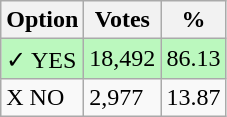<table class="wikitable">
<tr>
<th>Option</th>
<th>Votes</th>
<th>%</th>
</tr>
<tr>
<td style=background:#bbf8be>✓ YES</td>
<td style=background:#bbf8be>18,492</td>
<td style=background:#bbf8be>86.13</td>
</tr>
<tr>
<td>X NO</td>
<td>2,977</td>
<td>13.87</td>
</tr>
</table>
